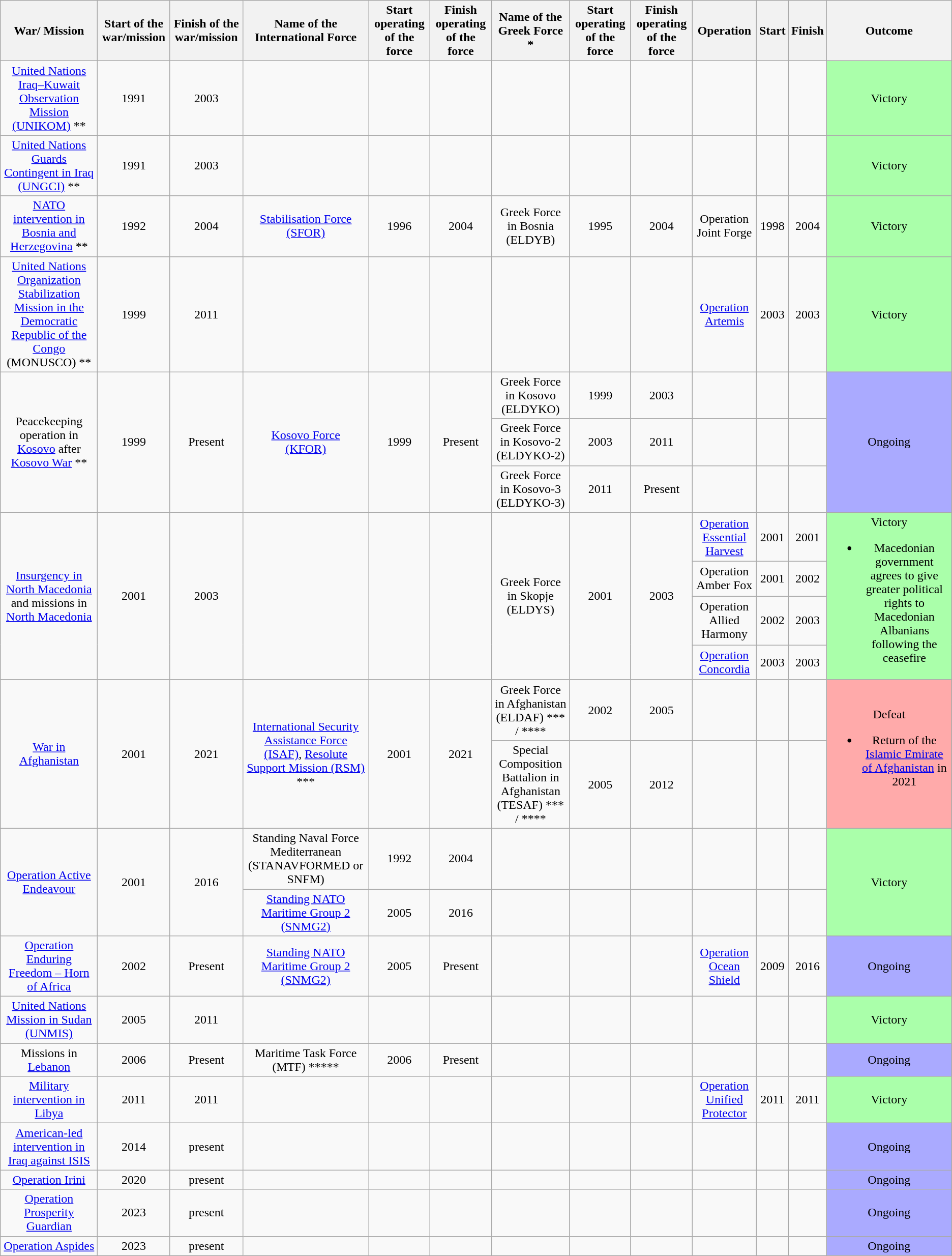<table class="wikitable" style="text-align:center">
<tr>
<th class="unsortable">War/ Mission</th>
<th>Start of the war/mission</th>
<th>Finish of the war/mission</th>
<th class="unsortable">Name of the International Force</th>
<th>Start operating of the force</th>
<th>Finish operating of the force</th>
<th class="unsortable">Name of the Greek Force <span> * </span></th>
<th>Start operating of the force</th>
<th>Finish operating of the force</th>
<th>Operation</th>
<th>Start</th>
<th>Finish</th>
<th>Outcome</th>
</tr>
<tr>
<td><a href='#'>United Nations Iraq–Kuwait Observation Mission (UNIKOM)</a> <span> ** </span></td>
<td>1991</td>
<td>2003</td>
<td></td>
<td></td>
<td></td>
<td></td>
<td></td>
<td></td>
<td></td>
<td></td>
<td></td>
<td style="background:#AFA">Victory</td>
</tr>
<tr>
<td><a href='#'>United Nations Guards Contingent in Iraq <br> (UNGCI)</a> <span> ** </span></td>
<td>1991</td>
<td>2003</td>
<td></td>
<td></td>
<td></td>
<td></td>
<td></td>
<td></td>
<td></td>
<td></td>
<td></td>
<td style="background:#AFA">Victory</td>
</tr>
<tr>
<td><a href='#'>NATO intervention in Bosnia and <br> Herzegovina</a> <span> ** </span></td>
<td>1992</td>
<td>2004</td>
<td><a href='#'>Stabilisation Force (SFOR)</a></td>
<td>1996</td>
<td>2004</td>
<td>Greek Force in Bosnia <br> (ELDYB)</td>
<td>1995</td>
<td>2004</td>
<td>Operation Joint Forge</td>
<td>1998</td>
<td>2004</td>
<td style="background:#AFA">Victory</td>
</tr>
<tr>
<td><a href='#'>United Nations Organization Stabilization Mission in the Democratic Republic of the Congo</a> <br> (MONUSCO) <span> ** </span></td>
<td>1999</td>
<td>2011</td>
<td></td>
<td></td>
<td></td>
<td></td>
<td></td>
<td></td>
<td><a href='#'>Operation Artemis</a></td>
<td>2003</td>
<td>2003</td>
<td style="background:#AFA">Victory</td>
</tr>
<tr>
<td rowspan=3>Peacekeeping operation in <a href='#'>Kosovo</a> after <a href='#'>Kosovo War</a> <span> ** </span></td>
<td rowspan=3>1999</td>
<td rowspan=3>Present</td>
<td rowspan=3><a href='#'>Kosovo Force <br> (KFOR)</a></td>
<td rowspan=3>1999</td>
<td rowspan=3>Present</td>
<td>Greek Force in Kosovo <br> (ELDYKO)</td>
<td>1999</td>
<td>2003</td>
<td></td>
<td></td>
<td></td>
<td rowspan=3 style="background:#AAF">Ongoing</td>
</tr>
<tr>
<td>Greek Force in Kosovo-2 <br> (ELDYKO-2)</td>
<td>2003</td>
<td>2011</td>
<td></td>
<td></td>
<td></td>
</tr>
<tr>
<td>Greek Force in Kosovo-3 <br> (ELDYKO-3)</td>
<td>2011</td>
<td>Present</td>
<td></td>
<td></td>
<td></td>
</tr>
<tr>
<td rowspan=4><a href='#'>Insurgency in North Macedonia</a> and missions in <a href='#'>North Macedonia</a></td>
<td rowspan=4>2001</td>
<td rowspan=4>2003</td>
<td rowspan=4></td>
<td rowspan=4></td>
<td rowspan=4></td>
<td rowspan=4>Greek Force in Skopje<br>(ELDYS)</td>
<td rowspan=4>2001</td>
<td rowspan=4>2003</td>
<td><a href='#'>Operation Essential Harvest</a></td>
<td>2001</td>
<td>2001</td>
<td rowspan=4 style="background:#AFA">Victory<br><ul><li>Macedonian government agrees to give greater political rights to Macedonian Albanians following the ceasefire</li></ul></td>
</tr>
<tr>
<td>Operation Amber Fox</td>
<td>2001</td>
<td>2002</td>
</tr>
<tr>
<td>Operation Allied Harmony</td>
<td>2002</td>
<td>2003</td>
</tr>
<tr>
<td><a href='#'>Operation Concordia</a></td>
<td>2003</td>
<td>2003</td>
</tr>
<tr>
<td rowspan=2><a href='#'>War in Afghanistan</a></td>
<td rowspan=2>2001</td>
<td rowspan=2>2021</td>
<td rowspan=2><a href='#'>International Security Assistance Force (ISAF)</a>, <a href='#'>Resolute Support Mission (RSM)</a> <span> *** </span></td>
<td rowspan=2>2001</td>
<td rowspan=2>2021</td>
<td>Greek Force in Afghanistan <br> (ELDAF) <span> *** </span> / <span> **** </span></td>
<td>2002</td>
<td>2005</td>
<td></td>
<td></td>
<td></td>
<td rowspan=2 style="background:#FAA">Defeat<br><ul><li>Return of the <a href='#'>Islamic Emirate of Afghanistan</a> in 2021</li></ul></td>
</tr>
<tr>
<td>Special Composition Battalion in Afghanistan <br> (TESAF) <span> *** </span> / <span> **** </span></td>
<td>2005</td>
<td>2012</td>
<td></td>
<td></td>
<td></td>
</tr>
<tr>
<td rowspan=2><a href='#'>Operation Active Endeavour</a></td>
<td rowspan=2>2001</td>
<td rowspan=2>2016</td>
<td>Standing Naval Force Mediterranean <br> (STANAVFORMED or SNFM)</td>
<td>1992</td>
<td>2004</td>
<td></td>
<td></td>
<td></td>
<td></td>
<td></td>
<td></td>
<td rowspan=2 style="background:#AFA">Victory</td>
</tr>
<tr>
<td><a href='#'>Standing NATO Maritime Group 2 <br> (SNMG2)</a></td>
<td>2005</td>
<td>2016</td>
<td></td>
<td></td>
<td></td>
<td></td>
<td></td>
<td></td>
</tr>
<tr>
<td><a href='#'>Operation Enduring Freedom – Horn of Africa</a></td>
<td>2002</td>
<td>Present</td>
<td><a href='#'>Standing NATO Maritime Group 2 <br> (SNMG2)</a></td>
<td>2005</td>
<td>Present</td>
<td></td>
<td></td>
<td></td>
<td><a href='#'>Operation Ocean Shield</a></td>
<td>2009</td>
<td>2016</td>
<td style="background:#AAF">Ongoing</td>
</tr>
<tr>
<td><a href='#'>United Nations Mission in Sudan (UNMIS)</a></td>
<td>2005</td>
<td>2011</td>
<td></td>
<td></td>
<td></td>
<td></td>
<td></td>
<td></td>
<td></td>
<td></td>
<td></td>
<td style="background:#AFA">Victory</td>
</tr>
<tr>
<td>Missions in <a href='#'>Lebanon</a></td>
<td>2006</td>
<td>Present</td>
<td>Maritime Task Force <br> (MTF) <span> ***** </span></td>
<td>2006</td>
<td>Present</td>
<td></td>
<td></td>
<td></td>
<td></td>
<td></td>
<td></td>
<td style="background:#AAF">Ongoing</td>
</tr>
<tr>
<td><a href='#'>Military intervention in Libya</a></td>
<td>2011</td>
<td>2011</td>
<td></td>
<td></td>
<td></td>
<td></td>
<td></td>
<td></td>
<td><a href='#'>Operation Unified Protector</a></td>
<td>2011</td>
<td>2011</td>
<td style="background:#AFA">Victory</td>
</tr>
<tr>
<td><a href='#'>American-led intervention in Iraq against ISIS</a></td>
<td>2014</td>
<td>present</td>
<td></td>
<td></td>
<td></td>
<td></td>
<td></td>
<td></td>
<td></td>
<td></td>
<td></td>
<td style="background:#AAF">Ongoing</td>
</tr>
<tr>
<td><a href='#'>Operation Irini</a></td>
<td>2020</td>
<td>present</td>
<td></td>
<td></td>
<td></td>
<td></td>
<td></td>
<td></td>
<td></td>
<td></td>
<td></td>
<td style="background:#AAF">Ongoing</td>
</tr>
<tr>
<td><a href='#'>Operation Prosperity Guardian</a></td>
<td>2023</td>
<td>present</td>
<td></td>
<td></td>
<td></td>
<td></td>
<td></td>
<td></td>
<td></td>
<td></td>
<td></td>
<td style="background:#AAF">Ongoing</td>
</tr>
<tr>
<td><a href='#'>Operation Aspides</a></td>
<td>2023</td>
<td>present</td>
<td></td>
<td></td>
<td></td>
<td></td>
<td></td>
<td></td>
<td></td>
<td></td>
<td></td>
<td style="background:#AAF">Ongoing</td>
</tr>
</table>
